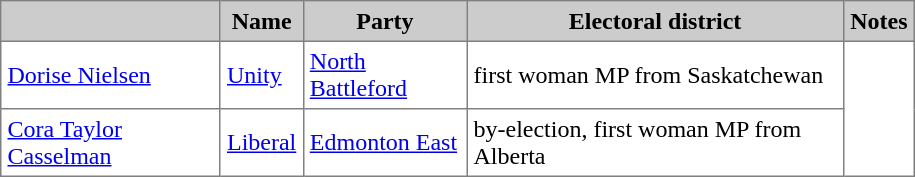<table border="1" cellpadding="4" width="610" cellspacing="0" style="border-collapse: collapse" width="100%" class="sortable">
<tr bgcolor="CCCCCC">
<th></th>
<th>Name</th>
<th>Party</th>
<th>Electoral district</th>
<th>Notes</th>
</tr>
<tr>
<td><a href='#'>Dorise Nielsen</a></td>
<td><a href='#'>Unity</a></td>
<td><a href='#'>North Battleford</a></td>
<td>first woman MP from Saskatchewan</td>
</tr>
<tr>
<td><a href='#'>Cora Taylor Casselman</a></td>
<td><a href='#'>Liberal</a></td>
<td><a href='#'>Edmonton East</a></td>
<td>by-election, first woman MP from Alberta</td>
</tr>
</table>
